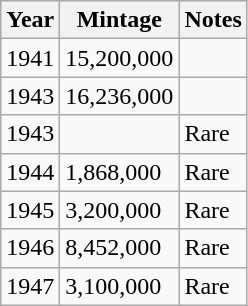<table class="wikitable">
<tr>
<th scope="col">Year</th>
<th scope="col">Mintage</th>
<th scope="col">Notes</th>
</tr>
<tr>
<td>1941</td>
<td>15,200,000</td>
<td></td>
</tr>
<tr>
<td>1943</td>
<td>16,236,000</td>
<td></td>
</tr>
<tr>
<td>1943</td>
<td></td>
<td>Rare</td>
</tr>
<tr>
<td>1944</td>
<td>1,868,000</td>
<td>Rare</td>
</tr>
<tr>
<td>1945</td>
<td>3,200,000</td>
<td>Rare</td>
</tr>
<tr>
<td>1946</td>
<td>8,452,000</td>
<td>Rare</td>
</tr>
<tr>
<td>1947</td>
<td>3,100,000</td>
<td>Rare</td>
</tr>
</table>
